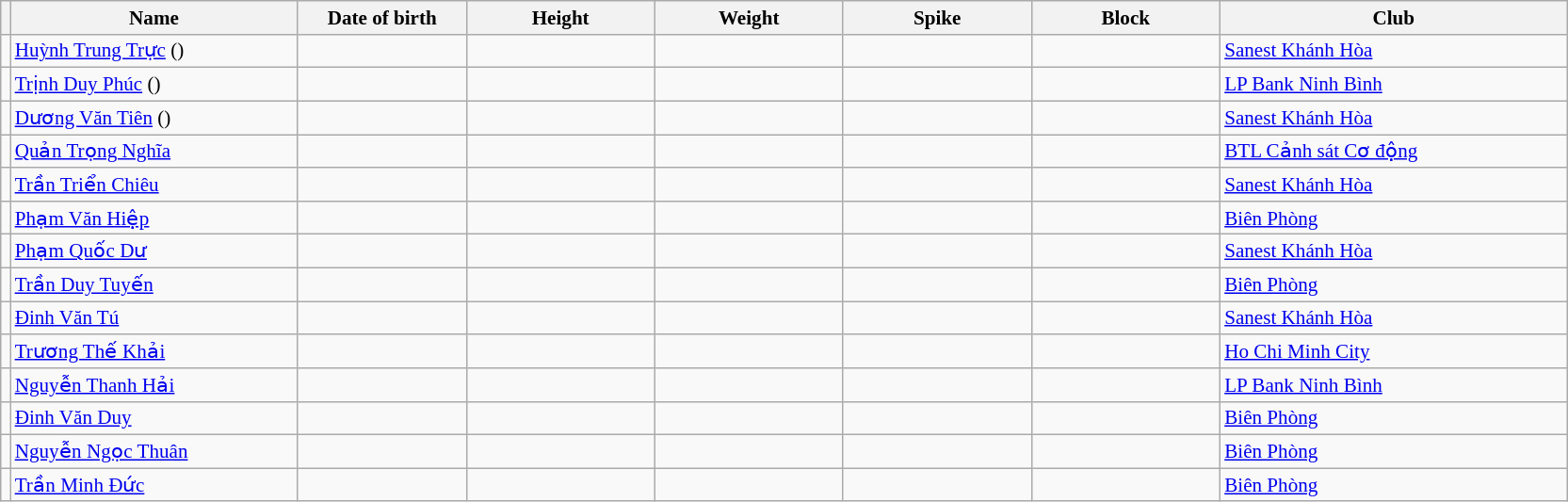<table class="wikitable sortable" style="font-size:88%; text-align:center;">
<tr>
<th></th>
<th style="width:14em">Name</th>
<th style="width:8em">Date of birth</th>
<th style="width:9em">Height</th>
<th style="width:9em">Weight</th>
<th style="width:9em">Spike</th>
<th style="width:9em">Block</th>
<th style="width:17em">Club</th>
</tr>
<tr>
<td></td>
<td align=left><a href='#'>Huỳnh Trung Trực</a> ()</td>
<td align=right></td>
<td></td>
<td></td>
<td></td>
<td></td>
<td align=left> <a href='#'>Sanest Khánh Hòa</a></td>
</tr>
<tr>
<td></td>
<td align=left><a href='#'>Trịnh Duy Phúc</a> ()</td>
<td align=right></td>
<td></td>
<td></td>
<td></td>
<td></td>
<td align=left> <a href='#'>LP Bank Ninh Bình</a></td>
</tr>
<tr>
<td></td>
<td align=left><a href='#'>Dương Văn Tiên</a> ()</td>
<td align=right></td>
<td></td>
<td></td>
<td></td>
<td></td>
<td align=left> <a href='#'>Sanest Khánh Hòa</a></td>
</tr>
<tr>
<td></td>
<td align=left><a href='#'>Quản Trọng Nghĩa</a></td>
<td align=right></td>
<td></td>
<td></td>
<td></td>
<td></td>
<td align=left> <a href='#'>BTL Cảnh sát Cơ động</a></td>
</tr>
<tr>
<td></td>
<td align=left><a href='#'>Trần Triển Chiêu</a></td>
<td align=right></td>
<td></td>
<td></td>
<td></td>
<td></td>
<td align=left> <a href='#'>Sanest Khánh Hòa</a></td>
</tr>
<tr>
<td></td>
<td align=left><a href='#'>Phạm Văn Hiệp</a></td>
<td align=right></td>
<td></td>
<td></td>
<td></td>
<td></td>
<td align=left> <a href='#'>Biên Phòng</a></td>
</tr>
<tr>
<td></td>
<td align=left><a href='#'>Phạm Quốc Dư</a></td>
<td align=right></td>
<td></td>
<td></td>
<td></td>
<td></td>
<td align="left"> <a href='#'>Sanest Khánh Hòa</a></td>
</tr>
<tr>
<td></td>
<td align=left><a href='#'>Trần Duy Tuyến</a></td>
<td align=right></td>
<td></td>
<td></td>
<td></td>
<td></td>
<td align=left> <a href='#'>Biên Phòng</a></td>
</tr>
<tr>
<td></td>
<td align=left><a href='#'>Đinh Văn Tú</a></td>
<td align=right></td>
<td></td>
<td></td>
<td></td>
<td></td>
<td align=left> <a href='#'>Sanest Khánh Hòa</a></td>
</tr>
<tr>
<td></td>
<td align=left><a href='#'>Trương Thế Khải</a></td>
<td align=right></td>
<td></td>
<td></td>
<td></td>
<td></td>
<td align=left> <a href='#'>Ho Chi Minh City</a></td>
</tr>
<tr>
<td></td>
<td align=left><a href='#'>Nguyễn Thanh Hải</a></td>
<td align=right></td>
<td></td>
<td></td>
<td></td>
<td></td>
<td align=left> <a href='#'>LP Bank Ninh Bình</a></td>
</tr>
<tr>
<td></td>
<td align=left><a href='#'>Đinh Văn Duy</a></td>
<td align=right></td>
<td></td>
<td></td>
<td></td>
<td></td>
<td align=left> <a href='#'>Biên Phòng</a></td>
</tr>
<tr>
<td></td>
<td align=left><a href='#'>Nguyễn Ngọc Thuân</a></td>
<td align=right></td>
<td></td>
<td></td>
<td></td>
<td></td>
<td align=left> <a href='#'>Biên Phòng</a></td>
</tr>
<tr>
<td></td>
<td align=left><a href='#'>Trần Minh Đức</a></td>
<td align=right></td>
<td></td>
<td></td>
<td></td>
<td></td>
<td align=left> <a href='#'>Biên Phòng</a></td>
</tr>
</table>
